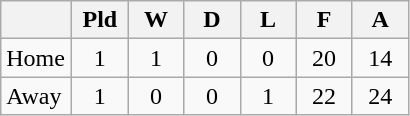<table class="wikitable" border="1">
<tr>
<th width=40></th>
<th width=30>Pld</th>
<th width=30>W</th>
<th width=30>D</th>
<th width=30>L</th>
<th width=30>F</th>
<th width=30>A</th>
</tr>
<tr>
<td>Home</td>
<td align=center>1</td>
<td align=center>1</td>
<td align=center>0</td>
<td align=center>0</td>
<td align=center>20</td>
<td align=center>14</td>
</tr>
<tr>
<td>Away</td>
<td align=center>1</td>
<td align=center>0</td>
<td align=center>0</td>
<td align=center>1</td>
<td align=center>22</td>
<td align=center>24</td>
</tr>
</table>
